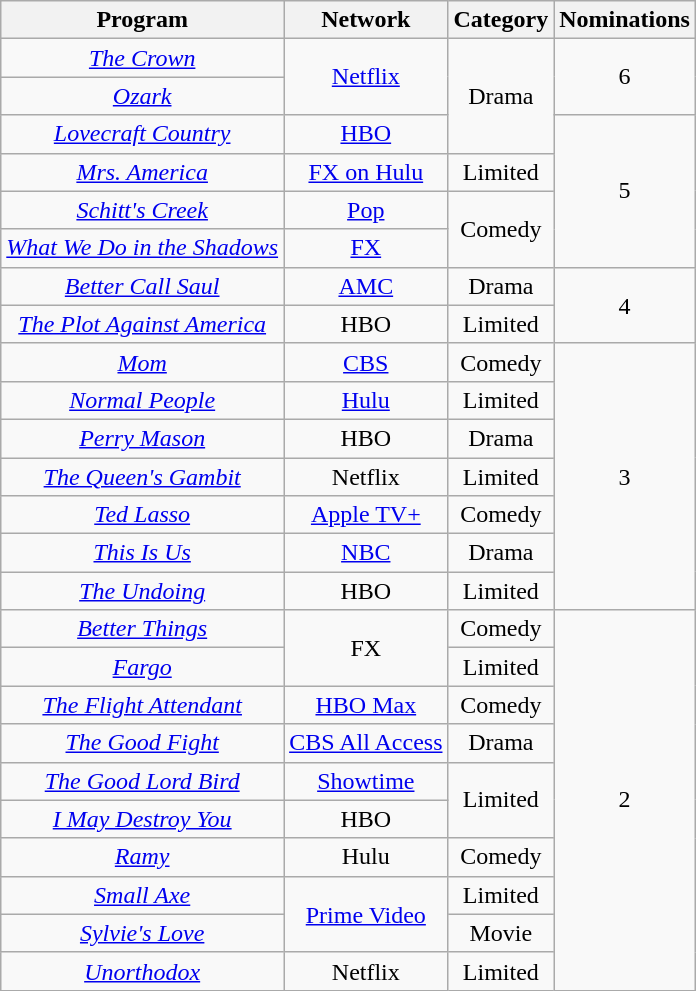<table class="wikitable" rowspan="2" style="text-align:center" background: #f6e39c;>
<tr>
<th scope="col" style="text-align:center;">Program</th>
<th scope="col" style="text-align:center;">Network</th>
<th scope="col" style="text-align:center;">Category</th>
<th scope="col" style="width:55px">Nominations</th>
</tr>
<tr>
<td><em><a href='#'>The Crown</a></em></td>
<td rowspan="2"><a href='#'>Netflix</a></td>
<td rowspan="3">Drama</td>
<td rowspan="2" style="text-align:center">6</td>
</tr>
<tr>
<td><em><a href='#'>Ozark</a></em></td>
</tr>
<tr>
<td><em><a href='#'>Lovecraft Country</a></em></td>
<td><a href='#'>HBO</a></td>
<td rowspan="4" style="text-align:center">5</td>
</tr>
<tr>
<td><em><a href='#'>Mrs. America</a></em></td>
<td><a href='#'>FX on Hulu</a></td>
<td>Limited</td>
</tr>
<tr>
<td><em><a href='#'>Schitt's Creek</a></em></td>
<td><a href='#'>Pop</a></td>
<td rowspan="2">Comedy</td>
</tr>
<tr>
<td><em><a href='#'>What We Do in the Shadows</a></em></td>
<td><a href='#'>FX</a></td>
</tr>
<tr>
<td><em><a href='#'>Better Call Saul</a></em></td>
<td><a href='#'>AMC</a></td>
<td>Drama</td>
<td rowspan="2" style="text-align:center">4</td>
</tr>
<tr>
<td><em><a href='#'>The Plot Against America</a></em></td>
<td>HBO</td>
<td>Limited</td>
</tr>
<tr>
<td><em><a href='#'>Mom</a></em></td>
<td><a href='#'>CBS</a></td>
<td>Comedy</td>
<td rowspan="7" style="text-align:center">3</td>
</tr>
<tr>
<td><em><a href='#'>Normal People</a></em></td>
<td><a href='#'>Hulu</a></td>
<td>Limited</td>
</tr>
<tr>
<td><em><a href='#'>Perry Mason</a></em></td>
<td>HBO</td>
<td>Drama</td>
</tr>
<tr>
<td><em><a href='#'>The Queen's Gambit</a></em></td>
<td>Netflix</td>
<td>Limited</td>
</tr>
<tr>
<td><em><a href='#'>Ted Lasso</a></em></td>
<td><a href='#'>Apple TV+</a></td>
<td>Comedy</td>
</tr>
<tr>
<td><em><a href='#'>This Is Us</a></em></td>
<td><a href='#'>NBC</a></td>
<td>Drama</td>
</tr>
<tr>
<td><em><a href='#'>The Undoing</a></em></td>
<td>HBO</td>
<td>Limited</td>
</tr>
<tr>
<td><em><a href='#'>Better Things</a></em></td>
<td rowspan="2">FX</td>
<td>Comedy</td>
<td rowspan="10" style="text-align:center">2</td>
</tr>
<tr>
<td><em><a href='#'>Fargo</a></em></td>
<td>Limited</td>
</tr>
<tr>
<td><em><a href='#'>The Flight Attendant</a></em></td>
<td><a href='#'>HBO Max</a></td>
<td>Comedy</td>
</tr>
<tr>
<td><em><a href='#'>The Good Fight</a></em></td>
<td><a href='#'>CBS All Access</a></td>
<td>Drama</td>
</tr>
<tr>
<td><em><a href='#'>The Good Lord Bird</a></em></td>
<td><a href='#'>Showtime</a></td>
<td rowspan="2">Limited</td>
</tr>
<tr>
<td><em><a href='#'>I May Destroy You</a></em></td>
<td>HBO</td>
</tr>
<tr>
<td><em><a href='#'>Ramy</a></em></td>
<td>Hulu</td>
<td>Comedy</td>
</tr>
<tr>
<td><em><a href='#'>Small Axe</a></em></td>
<td rowspan="2"><a href='#'>Prime Video</a></td>
<td>Limited</td>
</tr>
<tr>
<td><em><a href='#'>Sylvie's Love</a></em></td>
<td>Movie</td>
</tr>
<tr>
<td><em><a href='#'>Unorthodox</a></em></td>
<td>Netflix</td>
<td>Limited</td>
</tr>
</table>
